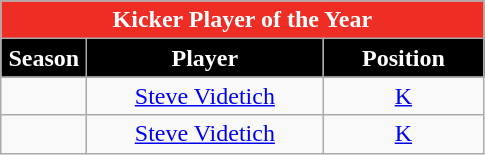<table class="wikitable sortable" style="text-align:center">
<tr>
<td colspan="4" style="background:#EE2D24; color:white;"><strong>Kicker Player of the Year</strong></td>
</tr>
<tr>
<th style="width:50px; background:#000; color:white;">Season</th>
<th style="width:150px; background:#000; color:white;">Player</th>
<th style="width:100px; background:#000; color:white;">Position</th>
</tr>
<tr>
<td></td>
<td><a href='#'>Steve Videtich</a></td>
<td><a href='#'>K</a></td>
</tr>
<tr>
<td></td>
<td><a href='#'>Steve Videtich</a></td>
<td><a href='#'>K</a></td>
</tr>
</table>
